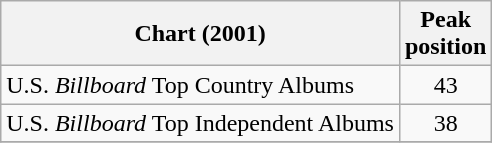<table class="wikitable">
<tr>
<th>Chart (2001)</th>
<th>Peak<br>position</th>
</tr>
<tr>
<td>U.S. <em>Billboard</em> Top Country Albums</td>
<td align="center">43</td>
</tr>
<tr>
<td>U.S. <em>Billboard</em> Top Independent Albums</td>
<td align="center">38</td>
</tr>
<tr>
</tr>
</table>
